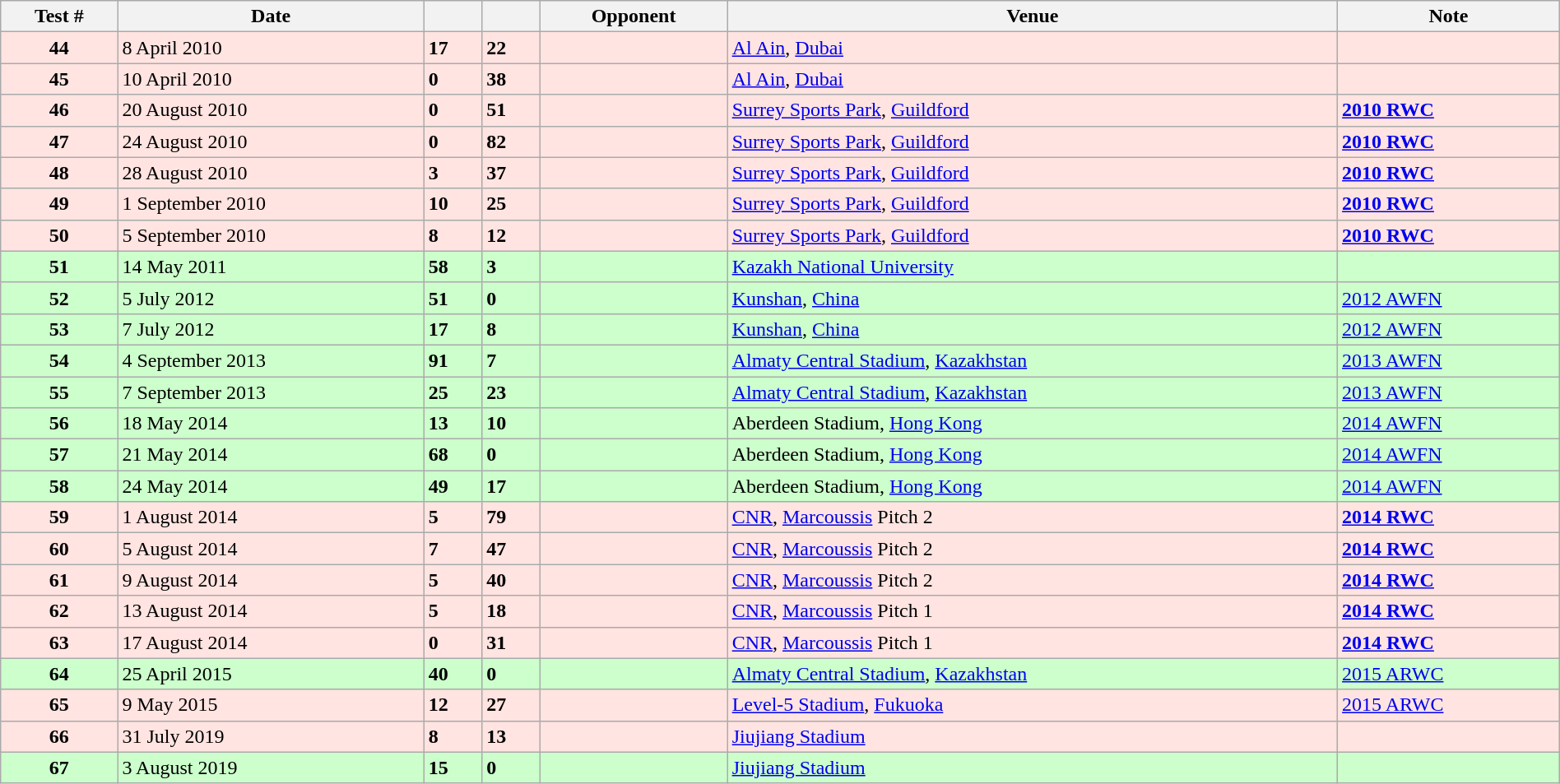<table class="wikitable sortable" style="width:100%">
<tr>
<th>Test #</th>
<th>Date</th>
<th></th>
<th></th>
<th>Opponent</th>
<th>Venue</th>
<th>Note</th>
</tr>
<tr bgcolor="FFE4E1">
<td align="center"><strong>44</strong></td>
<td>8 April 2010</td>
<td><strong>17</strong></td>
<td><strong>22</strong></td>
<td></td>
<td><a href='#'>Al Ain</a>, <a href='#'>Dubai</a></td>
<td></td>
</tr>
<tr bgcolor="FFE4E1">
<td align="center"><strong>45</strong></td>
<td>10 April 2010</td>
<td><strong>0</strong></td>
<td><strong>38</strong></td>
<td></td>
<td><a href='#'>Al Ain</a>, <a href='#'>Dubai</a></td>
<td></td>
</tr>
<tr bgcolor="FFE4E1">
<td align="center"><strong>46</strong></td>
<td>20 August 2010</td>
<td><strong>0</strong></td>
<td><strong>51</strong></td>
<td></td>
<td><a href='#'>Surrey Sports Park</a>, <a href='#'>Guildford</a></td>
<td><a href='#'><strong>2010 RWC</strong></a></td>
</tr>
<tr bgcolor="FFE4E1">
<td align="center"><strong>47</strong></td>
<td>24 August 2010</td>
<td><strong>0</strong></td>
<td><strong>82</strong></td>
<td></td>
<td><a href='#'>Surrey Sports Park</a>, <a href='#'>Guildford</a></td>
<td><a href='#'><strong>2010 RWC</strong></a></td>
</tr>
<tr bgcolor="FFE4E1">
<td align="center"><strong>48</strong></td>
<td>28 August 2010</td>
<td><strong>3</strong></td>
<td><strong>37</strong></td>
<td></td>
<td><a href='#'>Surrey Sports Park</a>, <a href='#'>Guildford</a></td>
<td><a href='#'><strong>2010 RWC</strong></a></td>
</tr>
<tr bgcolor="FFE4E1">
<td align="center"><strong>49</strong></td>
<td>1 September 2010</td>
<td><strong>10</strong></td>
<td><strong>25</strong></td>
<td></td>
<td><a href='#'>Surrey Sports Park</a>, <a href='#'>Guildford</a></td>
<td><a href='#'><strong>2010 RWC</strong></a></td>
</tr>
<tr bgcolor="FFE4E1">
<td align="center"><strong>50</strong></td>
<td>5 September 2010</td>
<td><strong>8</strong></td>
<td><strong>12</strong></td>
<td></td>
<td><a href='#'>Surrey Sports Park</a>, <a href='#'>Guildford</a></td>
<td><a href='#'><strong>2010 RWC</strong></a></td>
</tr>
<tr bgcolor="#ccffcc">
<td align="center"><strong>51</strong></td>
<td>14 May 2011</td>
<td><strong>58</strong></td>
<td><strong>3</strong></td>
<td></td>
<td><a href='#'>Kazakh National University</a></td>
<td></td>
</tr>
<tr bgcolor="#ccffcc">
<td align="center"><strong>52</strong></td>
<td>5 July 2012</td>
<td><strong>51</strong></td>
<td><strong>0</strong></td>
<td></td>
<td><a href='#'>Kunshan</a>, <a href='#'>China</a></td>
<td><a href='#'>2012 AWFN</a></td>
</tr>
<tr bgcolor="#ccffcc">
<td align="center"><strong>53</strong></td>
<td>7 July 2012</td>
<td><strong>17</strong></td>
<td><strong>8</strong></td>
<td></td>
<td><a href='#'>Kunshan</a>, <a href='#'>China</a></td>
<td><a href='#'>2012 AWFN</a></td>
</tr>
<tr bgcolor="#ccffcc">
<td align="center"><strong>54</strong></td>
<td>4 September 2013</td>
<td><strong>91</strong></td>
<td><strong>7</strong></td>
<td></td>
<td><a href='#'>Almaty Central Stadium</a>, <a href='#'>Kazakhstan</a></td>
<td><a href='#'>2013 AWFN</a></td>
</tr>
<tr bgcolor="#ccffcc">
<td align="center"><strong>55</strong></td>
<td>7 September 2013</td>
<td><strong>25</strong></td>
<td><strong>23</strong></td>
<td></td>
<td><a href='#'>Almaty Central Stadium</a>, <a href='#'>Kazakhstan</a></td>
<td><a href='#'>2013 AWFN</a></td>
</tr>
<tr bgcolor="#ccffcc">
<td align="center"><strong>56</strong></td>
<td>18 May 2014</td>
<td><strong>13</strong></td>
<td><strong>10</strong></td>
<td></td>
<td>Aberdeen Stadium, <a href='#'>Hong Kong</a></td>
<td><a href='#'>2014 AWFN</a></td>
</tr>
<tr bgcolor="#ccffcc">
<td align="center"><strong>57</strong></td>
<td>21 May 2014</td>
<td><strong>68</strong></td>
<td><strong>0</strong></td>
<td></td>
<td>Aberdeen Stadium, <a href='#'>Hong Kong</a></td>
<td><a href='#'>2014 AWFN</a></td>
</tr>
<tr bgcolor="#ccffcc">
<td align="center"><strong>58</strong></td>
<td>24 May 2014</td>
<td><strong>49</strong></td>
<td><strong>17</strong></td>
<td></td>
<td>Aberdeen Stadium, <a href='#'>Hong Kong</a></td>
<td><a href='#'>2014 AWFN</a></td>
</tr>
<tr bgcolor="FFE4E1">
<td align="center"><strong>59</strong></td>
<td>1 August 2014</td>
<td><strong>5</strong></td>
<td><strong>79</strong></td>
<td></td>
<td><a href='#'>CNR</a>, <a href='#'>Marcoussis</a> Pitch 2</td>
<td><a href='#'><strong>2014 RWC</strong></a></td>
</tr>
<tr bgcolor="FFE4E1">
<td align="center"><strong>60</strong></td>
<td>5 August 2014</td>
<td><strong>7</strong></td>
<td><strong>47</strong></td>
<td></td>
<td><a href='#'>CNR</a>, <a href='#'>Marcoussis</a> Pitch 2</td>
<td><a href='#'><strong>2014 RWC</strong></a></td>
</tr>
<tr bgcolor="FFE4E1">
<td align="center"><strong>61</strong></td>
<td>9 August 2014</td>
<td><strong>5</strong></td>
<td><strong>40</strong></td>
<td></td>
<td><a href='#'>CNR</a>, <a href='#'>Marcoussis</a> Pitch 2</td>
<td><a href='#'><strong>2014 RWC</strong></a></td>
</tr>
<tr bgcolor="FFE4E1">
<td align="center"><strong>62</strong></td>
<td>13 August 2014</td>
<td><strong>5</strong></td>
<td><strong>18</strong></td>
<td></td>
<td><a href='#'>CNR</a>, <a href='#'>Marcoussis</a> Pitch 1</td>
<td><a href='#'><strong>2014 RWC</strong></a></td>
</tr>
<tr bgcolor="FFE4E1">
<td align="center"><strong>63</strong></td>
<td>17 August 2014</td>
<td><strong>0</strong></td>
<td><strong>31</strong></td>
<td></td>
<td><a href='#'>CNR</a>, <a href='#'>Marcoussis</a> Pitch 1</td>
<td><a href='#'><strong>2014 RWC</strong></a></td>
</tr>
<tr bgcolor="#ccffcc">
<td align="center"><strong>64</strong></td>
<td>25 April 2015</td>
<td><strong>40</strong></td>
<td><strong>0</strong></td>
<td></td>
<td><a href='#'>Almaty Central Stadium</a>, <a href='#'>Kazakhstan</a></td>
<td><a href='#'>2015 ARWC</a></td>
</tr>
<tr bgcolor="FFE4E1">
<td align="center"><strong>65</strong></td>
<td>9 May 2015</td>
<td><strong>12</strong></td>
<td><strong>27</strong></td>
<td></td>
<td><a href='#'>Level-5 Stadium</a>, <a href='#'>Fukuoka</a></td>
<td><a href='#'>2015 ARWC</a></td>
</tr>
<tr bgcolor="FFE4E1">
<td align="center"><strong>66</strong></td>
<td>31 July 2019</td>
<td><strong>8</strong></td>
<td><strong>13</strong></td>
<td></td>
<td><a href='#'>Jiujiang Stadium</a></td>
<td></td>
</tr>
<tr bgcolor="#ccffcc">
<td align="center"><strong>67</strong></td>
<td>3 August 2019</td>
<td><strong>15</strong></td>
<td><strong>0</strong></td>
<td></td>
<td><a href='#'>Jiujiang Stadium</a></td>
<td></td>
</tr>
</table>
